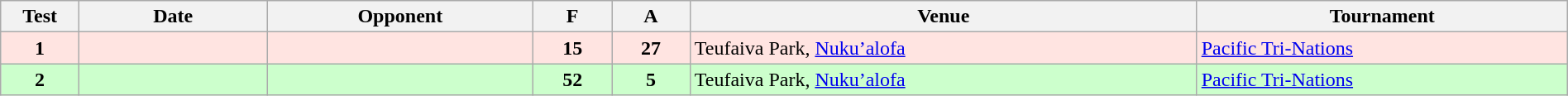<table class="wikitable sortable" style="width:100%">
<tr>
<th style="width:5%">Test</th>
<th style="width:12%">Date</th>
<th style="width:17%">Opponent</th>
<th style="width:5%">F</th>
<th style="width:5%">A</th>
<th>Venue</th>
<th>Tournament</th>
</tr>
<tr bgcolor=FFE4E1>
<td align=center><strong>1</strong></td>
<td></td>
<td></td>
<td align="center"><strong>15</strong></td>
<td align="center"><strong>27</strong></td>
<td>Teufaiva Park, <a href='#'>Nuku’alofa</a></td>
<td><a href='#'>Pacific Tri-Nations</a></td>
</tr>
<tr bgcolor=#ccffcc>
<td align=center><strong>2</strong></td>
<td></td>
<td></td>
<td align="center"><strong>52</strong></td>
<td align="center"><strong>5</strong></td>
<td>Teufaiva Park, <a href='#'>Nuku’alofa</a></td>
<td><a href='#'>Pacific Tri-Nations</a></td>
</tr>
</table>
